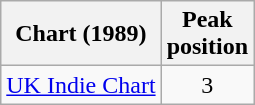<table class="wikitable sortable">
<tr>
<th>Chart (1989)</th>
<th>Peak<br>position</th>
</tr>
<tr>
<td><a href='#'>UK Indie Chart</a></td>
<td style="text-align:center;">3</td>
</tr>
</table>
